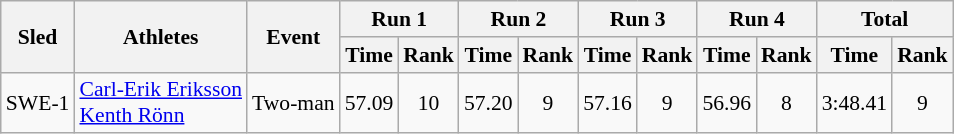<table class="wikitable" border="1" style="font-size:90%">
<tr>
<th rowspan="2">Sled</th>
<th rowspan="2">Athletes</th>
<th rowspan="2">Event</th>
<th colspan="2">Run 1</th>
<th colspan="2">Run 2</th>
<th colspan="2">Run 3</th>
<th colspan="2">Run 4</th>
<th colspan="2">Total</th>
</tr>
<tr>
<th>Time</th>
<th>Rank</th>
<th>Time</th>
<th>Rank</th>
<th>Time</th>
<th>Rank</th>
<th>Time</th>
<th>Rank</th>
<th>Time</th>
<th>Rank</th>
</tr>
<tr>
<td align="center">SWE-1</td>
<td><a href='#'>Carl-Erik Eriksson</a><br><a href='#'>Kenth Rönn</a></td>
<td>Two-man</td>
<td align="center">57.09</td>
<td align="center">10</td>
<td align="center">57.20</td>
<td align="center">9</td>
<td align="center">57.16</td>
<td align="center">9</td>
<td align="center">56.96</td>
<td align="center">8</td>
<td align="center">3:48.41</td>
<td align="center">9</td>
</tr>
</table>
